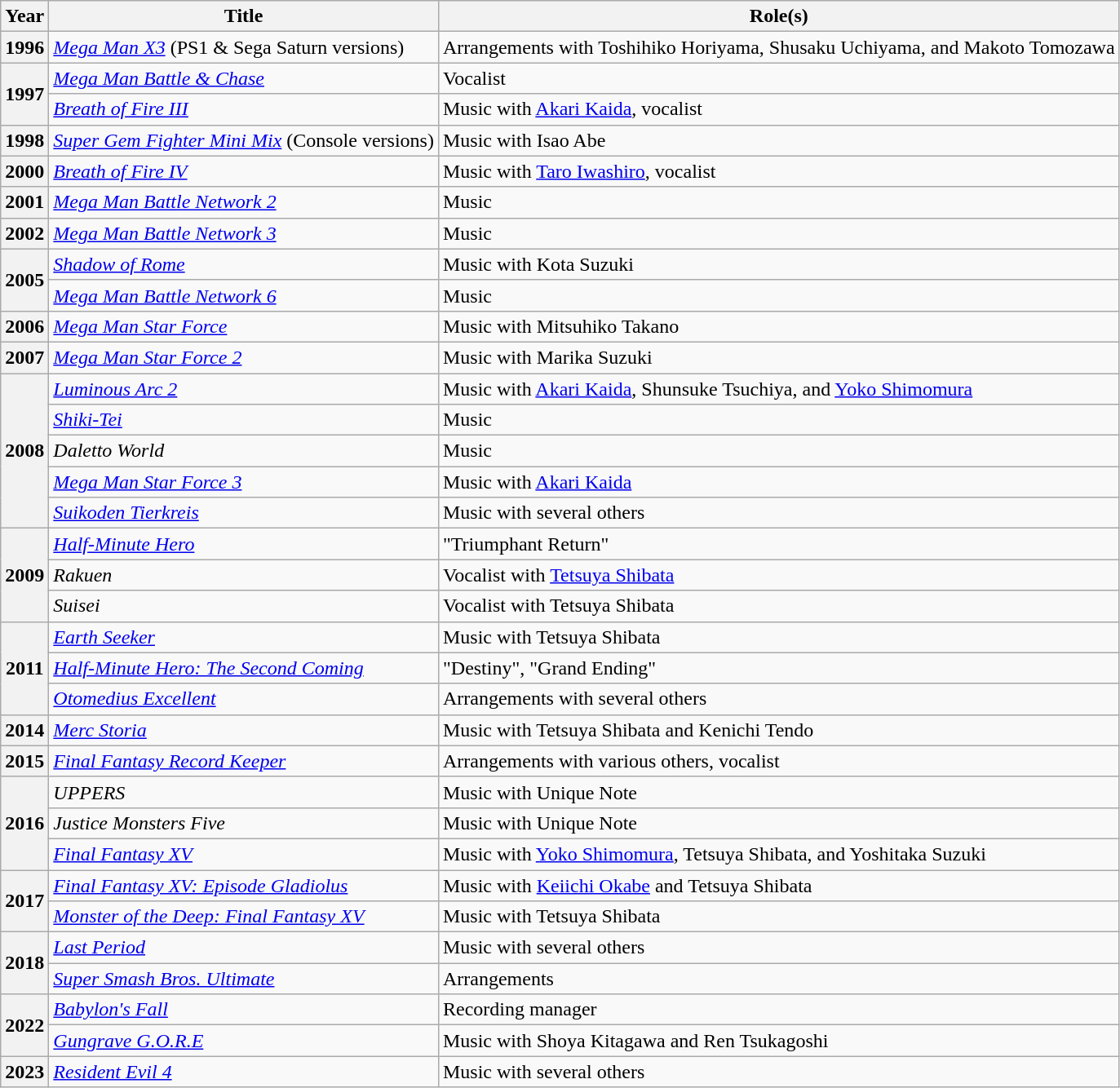<table class="wikitable sortable">
<tr>
<th>Year</th>
<th>Title</th>
<th>Role(s)</th>
</tr>
<tr>
<th scope=row>1996</th>
<td><em><a href='#'>Mega Man X3</a></em> (PS1 & Sega Saturn versions)</td>
<td>Arrangements with Toshihiko Horiyama, Shusaku Uchiyama, and Makoto Tomozawa</td>
</tr>
<tr>
<th scope=row rowspan="2">1997</th>
<td><em><a href='#'>Mega Man Battle & Chase</a></em></td>
<td>Vocalist</td>
</tr>
<tr>
<td><em><a href='#'>Breath of Fire III</a></em></td>
<td>Music with <a href='#'>Akari Kaida</a>, vocalist</td>
</tr>
<tr>
<th scope=row>1998</th>
<td><em><a href='#'>Super Gem Fighter Mini Mix</a></em> (Console versions)</td>
<td>Music with Isao Abe</td>
</tr>
<tr>
<th scope=row>2000</th>
<td><em><a href='#'>Breath of Fire IV</a></em></td>
<td>Music with <a href='#'>Taro Iwashiro</a>, vocalist</td>
</tr>
<tr>
<th scope=row>2001</th>
<td><em><a href='#'>Mega Man Battle Network 2</a></em></td>
<td>Music</td>
</tr>
<tr>
<th scope=row>2002</th>
<td><em><a href='#'>Mega Man Battle Network 3</a></em></td>
<td>Music</td>
</tr>
<tr>
<th scope=row rowspan="2">2005</th>
<td><em><a href='#'>Shadow of Rome</a></em></td>
<td>Music with Kota Suzuki</td>
</tr>
<tr>
<td><em><a href='#'>Mega Man Battle Network 6</a></em></td>
<td>Music</td>
</tr>
<tr>
<th scope=row>2006</th>
<td><em><a href='#'>Mega Man Star Force</a></em></td>
<td>Music with Mitsuhiko Takano</td>
</tr>
<tr>
<th scope=row>2007</th>
<td><em><a href='#'>Mega Man Star Force 2</a></em></td>
<td>Music with Marika Suzuki</td>
</tr>
<tr>
<th scope=row rowspan="5">2008</th>
<td><em><a href='#'>Luminous Arc 2</a></em></td>
<td>Music with <a href='#'>Akari Kaida</a>, Shunsuke Tsuchiya, and <a href='#'>Yoko Shimomura</a></td>
</tr>
<tr>
<td><em><a href='#'>Shiki-Tei</a></em></td>
<td>Music</td>
</tr>
<tr>
<td><em>Daletto World</em></td>
<td>Music</td>
</tr>
<tr>
<td><em><a href='#'>Mega Man Star Force 3</a></em></td>
<td>Music with <a href='#'>Akari Kaida</a></td>
</tr>
<tr>
<td><em><a href='#'>Suikoden Tierkreis</a></em></td>
<td>Music with several others</td>
</tr>
<tr>
<th scope=row rowspan="3">2009</th>
<td><em><a href='#'>Half-Minute Hero</a></em></td>
<td>"Triumphant Return"</td>
</tr>
<tr>
<td><em>Rakuen</em></td>
<td>Vocalist with <a href='#'>Tetsuya Shibata</a></td>
</tr>
<tr>
<td><em>Suisei</em></td>
<td>Vocalist with Tetsuya Shibata</td>
</tr>
<tr>
<th scope=row rowspan="3">2011</th>
<td><em><a href='#'>Earth Seeker</a></em></td>
<td>Music with Tetsuya Shibata</td>
</tr>
<tr>
<td><em><a href='#'>Half-Minute Hero: The Second Coming</a></em></td>
<td>"Destiny", "Grand Ending"</td>
</tr>
<tr>
<td><em><a href='#'>Otomedius Excellent</a></em></td>
<td>Arrangements with several others</td>
</tr>
<tr>
<th scope=row>2014</th>
<td><em><a href='#'>Merc Storia</a></em></td>
<td>Music with Tetsuya Shibata and Kenichi Tendo</td>
</tr>
<tr>
<th scope=row>2015</th>
<td><em><a href='#'>Final Fantasy Record Keeper</a></em></td>
<td>Arrangements with various others, vocalist</td>
</tr>
<tr>
<th scope=row rowspan="3">2016</th>
<td><em>UPPERS</em></td>
<td>Music with Unique Note</td>
</tr>
<tr>
<td><em>Justice Monsters Five</em></td>
<td>Music with Unique Note</td>
</tr>
<tr>
<td><em><a href='#'>Final Fantasy XV</a></em></td>
<td>Music with <a href='#'>Yoko Shimomura</a>, Tetsuya Shibata, and Yoshitaka Suzuki</td>
</tr>
<tr>
<th scope=row rowspan="2">2017</th>
<td><em><a href='#'>Final Fantasy XV: Episode Gladiolus</a></em></td>
<td>Music with <a href='#'>Keiichi Okabe</a> and Tetsuya Shibata</td>
</tr>
<tr>
<td><em><a href='#'>Monster of the Deep: Final Fantasy XV</a></em></td>
<td>Music with Tetsuya Shibata</td>
</tr>
<tr>
<th scope=row rowspan="2">2018</th>
<td><em><a href='#'>Last Period</a></em></td>
<td>Music with several others</td>
</tr>
<tr>
<td><em><a href='#'>Super Smash Bros. Ultimate</a></em></td>
<td>Arrangements</td>
</tr>
<tr>
<th scope=row rowspan="2">2022</th>
<td><em><a href='#'>Babylon's Fall</a></em></td>
<td>Recording manager</td>
</tr>
<tr>
<td><em><a href='#'>Gungrave G.O.R.E</a></em></td>
<td>Music with Shoya Kitagawa and Ren Tsukagoshi</td>
</tr>
<tr>
<th scope=row>2023</th>
<td><em><a href='#'>Resident Evil 4</a></em></td>
<td>Music with several others</td>
</tr>
</table>
